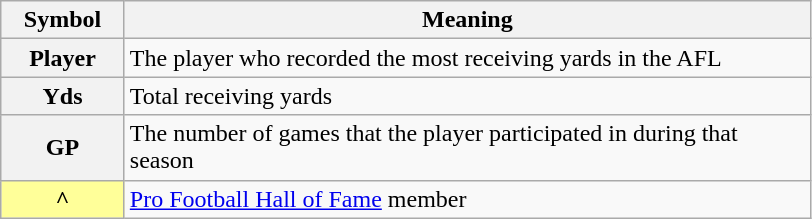<table class="wikitable plainrowheaders" border="1">
<tr>
<th scope="col" style="width:75px">Symbol</th>
<th scope="col" style="width:450px">Meaning</th>
</tr>
<tr>
<th scope="row" style="text-align:center;"><strong>Player</strong></th>
<td>The player who recorded the most receiving yards in the AFL</td>
</tr>
<tr>
<th scope="row" style="text-align:center;"><strong>Yds</strong></th>
<td>Total receiving yards</td>
</tr>
<tr>
<th scope="row" style="text-align:center;"><strong>GP</strong></th>
<td>The number of games that the player participated in during that season</td>
</tr>
<tr>
<th scope="row" style="text-align:center; background:#FFFF99;">^</th>
<td><a href='#'>Pro Football Hall of Fame</a> member</td>
</tr>
</table>
